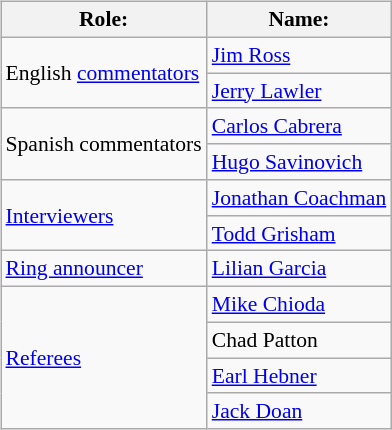<table class=wikitable style="font-size:90%; margin: 0.5em 0 0.5em 1em; float: right; clear: right;">
<tr>
<th>Role:</th>
<th>Name:</th>
</tr>
<tr>
<td rowspan=2>English <a href='#'>commentators</a></td>
<td><a href='#'>Jim Ross</a></td>
</tr>
<tr>
<td><a href='#'>Jerry Lawler</a></td>
</tr>
<tr>
<td rowspan=2>Spanish commentators</td>
<td><a href='#'>Carlos Cabrera</a></td>
</tr>
<tr>
<td><a href='#'>Hugo Savinovich</a></td>
</tr>
<tr>
<td rowspan=2><a href='#'>Interviewers</a></td>
<td><a href='#'>Jonathan Coachman</a></td>
</tr>
<tr>
<td><a href='#'>Todd Grisham</a></td>
</tr>
<tr>
<td><a href='#'>Ring announcer</a></td>
<td><a href='#'>Lilian Garcia</a></td>
</tr>
<tr>
<td rowspan=4><a href='#'>Referees</a></td>
<td><a href='#'>Mike Chioda</a></td>
</tr>
<tr>
<td>Chad Patton</td>
</tr>
<tr>
<td><a href='#'>Earl Hebner</a></td>
</tr>
<tr>
<td><a href='#'>Jack Doan</a></td>
</tr>
</table>
